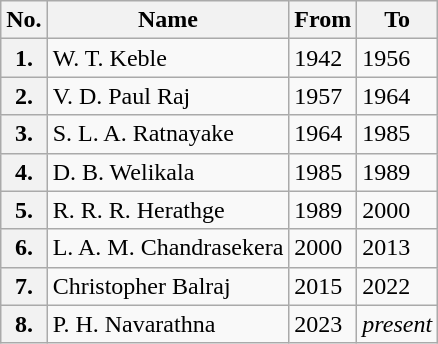<table class="wikitable">
<tr>
<th>No.</th>
<th>Name</th>
<th>From</th>
<th>To</th>
</tr>
<tr>
<th>1.</th>
<td>W. T. Keble</td>
<td>1942</td>
<td>1956</td>
</tr>
<tr>
<th>2.</th>
<td>V. D. Paul Raj</td>
<td>1957</td>
<td>1964</td>
</tr>
<tr>
<th>3.</th>
<td>S. L. A. Ratnayake</td>
<td>1964</td>
<td>1985</td>
</tr>
<tr>
<th>4.</th>
<td>D. B. Welikala</td>
<td>1985</td>
<td>1989</td>
</tr>
<tr>
<th>5.</th>
<td>R. R. R. Herathge</td>
<td>1989</td>
<td>2000</td>
</tr>
<tr>
<th>6.</th>
<td>L. A. M. Chandrasekera</td>
<td>2000</td>
<td>2013</td>
</tr>
<tr>
<th>7.</th>
<td>Christopher Balraj</td>
<td>2015</td>
<td>2022</td>
</tr>
<tr>
<th>8.</th>
<td>P. H. Navarathna</td>
<td>2023</td>
<td><em>present</em></td>
</tr>
</table>
